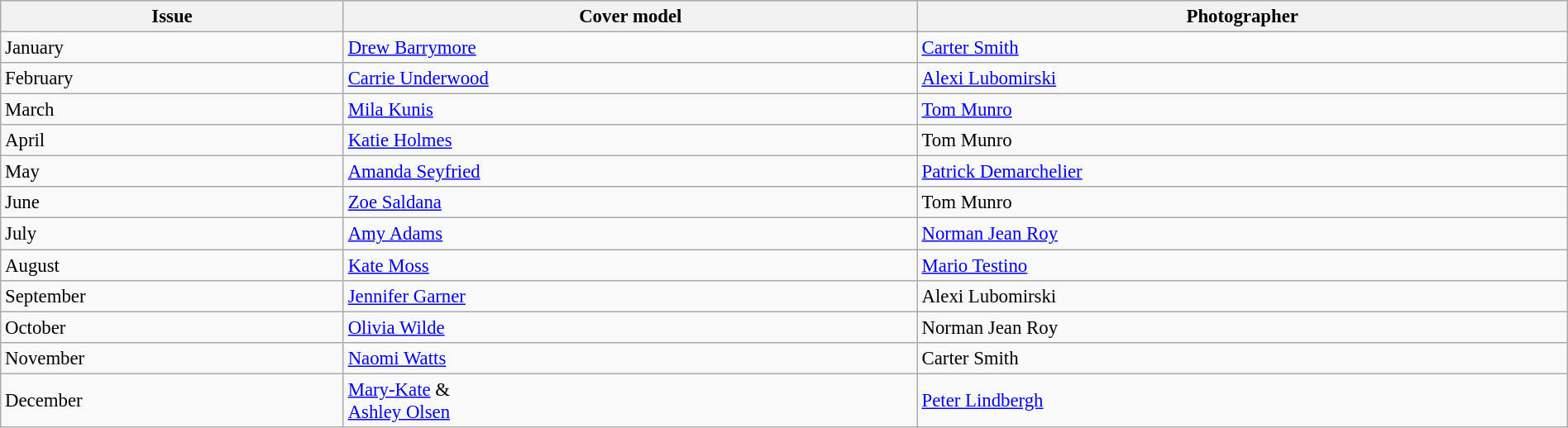<table class="sortable wikitable"  style="font-size:95%; width:100%;">
<tr>
<th style="text-align:center;">Issue</th>
<th style="text-align:center;">Cover model</th>
<th style="text-align:center;">Photographer</th>
</tr>
<tr>
<td>January</td>
<td><a href='#'>Drew Barrymore</a></td>
<td><a href='#'>Carter Smith</a></td>
</tr>
<tr>
<td>February</td>
<td><a href='#'>Carrie Underwood</a></td>
<td><a href='#'>Alexi Lubomirski</a></td>
</tr>
<tr>
<td>March</td>
<td><a href='#'>Mila Kunis</a></td>
<td><a href='#'>Tom Munro</a></td>
</tr>
<tr>
<td>April</td>
<td><a href='#'>Katie Holmes</a></td>
<td>Tom Munro</td>
</tr>
<tr>
<td>May</td>
<td><a href='#'>Amanda Seyfried</a></td>
<td><a href='#'>Patrick Demarchelier</a></td>
</tr>
<tr>
<td>June</td>
<td><a href='#'>Zoe Saldana</a></td>
<td>Tom Munro</td>
</tr>
<tr>
<td>July</td>
<td><a href='#'>Amy Adams</a></td>
<td><a href='#'>Norman Jean Roy</a></td>
</tr>
<tr>
<td>August</td>
<td><a href='#'>Kate Moss</a></td>
<td><a href='#'>Mario Testino</a></td>
</tr>
<tr>
<td>September</td>
<td><a href='#'>Jennifer Garner</a></td>
<td>Alexi Lubomirski</td>
</tr>
<tr>
<td>October</td>
<td><a href='#'>Olivia Wilde</a></td>
<td>Norman Jean Roy</td>
</tr>
<tr>
<td>November</td>
<td><a href='#'>Naomi Watts</a></td>
<td>Carter Smith</td>
</tr>
<tr>
<td>December</td>
<td><a href='#'>Mary-Kate</a> &<br><a href='#'>Ashley Olsen</a></td>
<td><a href='#'>Peter Lindbergh</a></td>
</tr>
</table>
